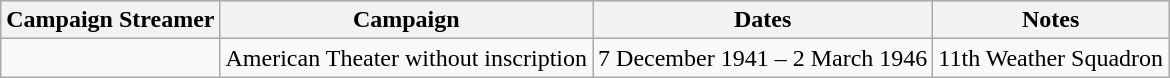<table class="wikitable">
<tr style="background:#efefef;">
<th>Campaign Streamer</th>
<th>Campaign</th>
<th>Dates</th>
<th>Notes</th>
</tr>
<tr>
<td></td>
<td>American Theater without inscription</td>
<td>7 December 1941 – 2 March 1946</td>
<td>11th Weather Squadron</td>
</tr>
</table>
